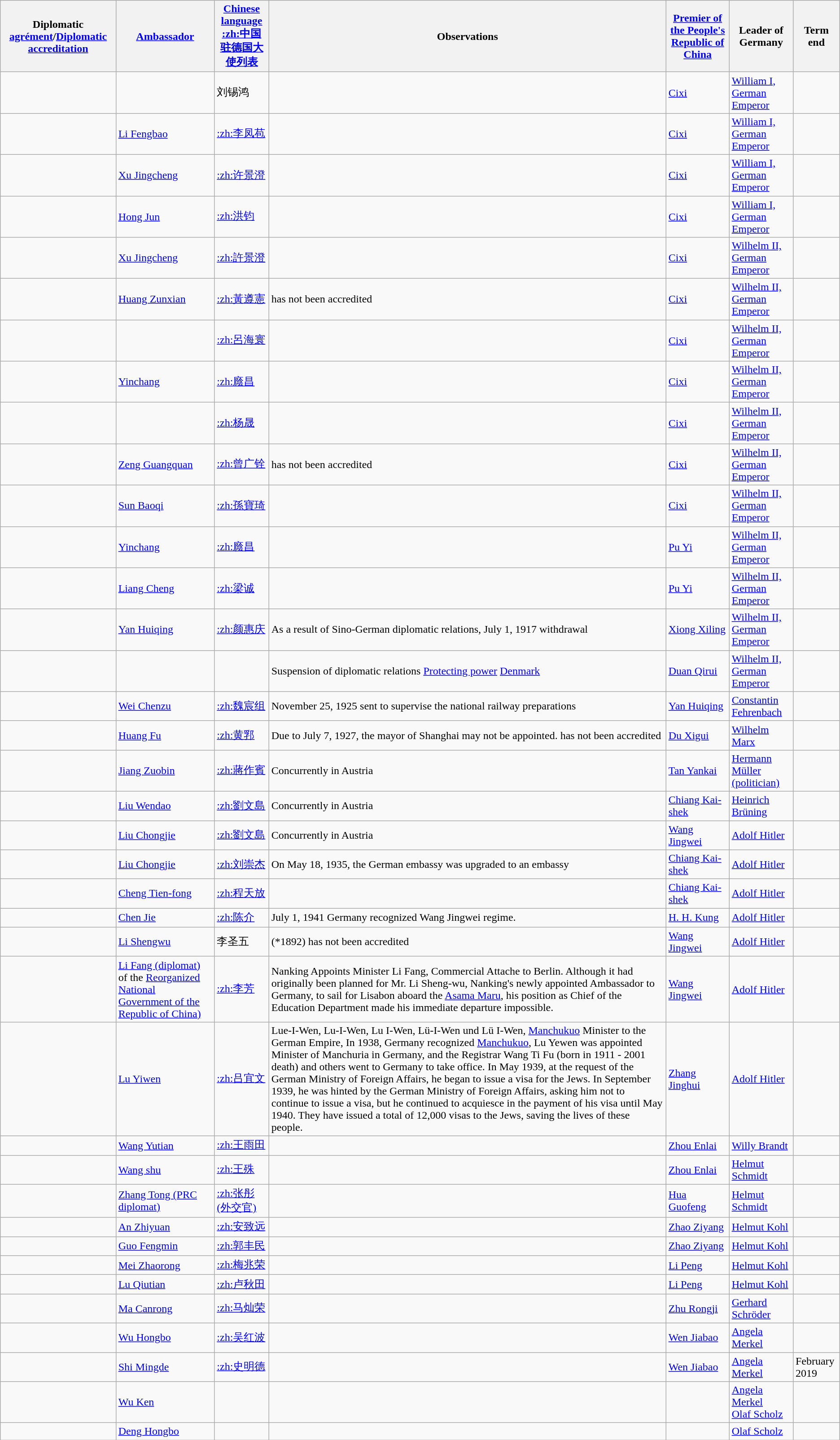<table class="wikitable sortable">
<tr>
<th>Diplomatic <a href='#'>agrément</a>/<a href='#'>Diplomatic accreditation</a></th>
<th><a href='#'>Ambassador</a></th>
<th><a href='#'>Chinese language</a><br><a href='#'>:zh:中国驻德国大使列表</a></th>
<th>Observations</th>
<th><a href='#'>Premier of the People's Republic of China</a></th>
<th>Leader of Germany</th>
<th>Term end</th>
</tr>
<tr>
<td></td>
<td></td>
<td>刘锡鸿</td>
<td></td>
<td><a href='#'>Cixi</a></td>
<td><a href='#'>William I, German Emperor</a></td>
<td></td>
</tr>
<tr>
<td></td>
<td><a href='#'>Li Fengbao</a></td>
<td><a href='#'>:zh:李凤苞 </a></td>
<td></td>
<td><a href='#'>Cixi</a></td>
<td><a href='#'>William I, German Emperor</a></td>
<td></td>
</tr>
<tr>
<td></td>
<td><a href='#'>Xu Jingcheng</a></td>
<td><a href='#'>:zh:许景澄 </a></td>
<td></td>
<td><a href='#'>Cixi</a></td>
<td><a href='#'>William I, German Emperor</a></td>
<td></td>
</tr>
<tr>
<td></td>
<td><a href='#'>Hong Jun</a></td>
<td><a href='#'>:zh:洪钧 </a></td>
<td></td>
<td><a href='#'>Cixi</a></td>
<td><a href='#'>William I, German Emperor</a></td>
<td></td>
</tr>
<tr>
<td></td>
<td><a href='#'>Xu Jingcheng</a></td>
<td><a href='#'>:zh:許景澄</a></td>
<td></td>
<td><a href='#'>Cixi</a></td>
<td><a href='#'>Wilhelm II, German Emperor</a></td>
<td></td>
</tr>
<tr>
<td></td>
<td><a href='#'>Huang Zunxian</a></td>
<td><a href='#'>:zh:黃遵憲</a></td>
<td>has not been accredited</td>
<td><a href='#'>Cixi</a></td>
<td><a href='#'>Wilhelm II, German Emperor</a></td>
<td></td>
</tr>
<tr>
<td></td>
<td></td>
<td><a href='#'>:zh:呂海寰</a></td>
<td></td>
<td><a href='#'>Cixi</a></td>
<td><a href='#'>Wilhelm II, German Emperor</a></td>
<td></td>
</tr>
<tr>
<td></td>
<td><a href='#'>Yinchang</a></td>
<td><a href='#'>:zh:廕昌 </a></td>
<td></td>
<td><a href='#'>Cixi</a></td>
<td><a href='#'>Wilhelm II, German Emperor</a></td>
<td></td>
</tr>
<tr>
<td></td>
<td></td>
<td><a href='#'>:zh:杨晟</a></td>
<td></td>
<td><a href='#'>Cixi</a></td>
<td><a href='#'>Wilhelm II, German Emperor</a></td>
<td></td>
</tr>
<tr>
<td></td>
<td><a href='#'>Zeng Guangquan</a></td>
<td><a href='#'>:zh:曾广铨 </a></td>
<td>has not been accredited</td>
<td><a href='#'>Cixi</a></td>
<td><a href='#'>Wilhelm II, German Emperor</a></td>
<td></td>
</tr>
<tr>
<td></td>
<td><a href='#'>Sun Baoqi</a></td>
<td><a href='#'>:zh:孫寶琦</a></td>
<td></td>
<td><a href='#'>Cixi</a></td>
<td><a href='#'>Wilhelm II, German Emperor</a></td>
<td></td>
</tr>
<tr>
<td></td>
<td><a href='#'>Yinchang</a></td>
<td><a href='#'>:zh:廕昌 </a></td>
<td></td>
<td><a href='#'>Pu Yi</a></td>
<td><a href='#'>Wilhelm II, German Emperor</a></td>
<td></td>
</tr>
<tr>
<td></td>
<td><a href='#'>Liang Cheng</a></td>
<td><a href='#'>:zh:梁诚 </a></td>
<td></td>
<td><a href='#'>Pu Yi</a></td>
<td><a href='#'>Wilhelm II, German Emperor</a></td>
<td></td>
</tr>
<tr>
<td></td>
<td><a href='#'>Yan Huiqing</a></td>
<td><a href='#'>:zh:颜惠庆 </a></td>
<td>As a result of Sino-German diplomatic relations, July 1, 1917 withdrawal</td>
<td><a href='#'>Xiong Xiling</a></td>
<td><a href='#'>Wilhelm II, German Emperor</a></td>
<td></td>
</tr>
<tr>
<td></td>
<td></td>
<td></td>
<td>Suspension of diplomatic relations <a href='#'>Protecting power</a> <a href='#'>Denmark</a></td>
<td><a href='#'>Duan Qirui</a></td>
<td><a href='#'>Wilhelm II, German Emperor</a></td>
<td></td>
</tr>
<tr>
<td></td>
<td><a href='#'>Wei Chenzu</a></td>
<td><a href='#'>:zh:魏宸组 </a></td>
<td>November 25, 1925 sent to supervise the national railway preparations</td>
<td><a href='#'>Yan Huiqing</a></td>
<td><a href='#'>Constantin Fehrenbach</a></td>
<td></td>
</tr>
<tr>
<td></td>
<td><a href='#'>Huang Fu</a></td>
<td><a href='#'>:zh:黄郛 </a></td>
<td>Due to July 7, 1927, the mayor of Shanghai may not be appointed. has not been accredited</td>
<td><a href='#'>Du Xigui</a></td>
<td><a href='#'>Wilhelm Marx</a></td>
<td></td>
</tr>
<tr>
<td></td>
<td><a href='#'>Jiang Zuobin</a></td>
<td><a href='#'>:zh:蔣作賓</a></td>
<td>Concurrently in Austria</td>
<td><a href='#'>Tan Yankai</a></td>
<td><a href='#'>Hermann Müller (politician)</a></td>
<td></td>
</tr>
<tr>
<td></td>
<td><a href='#'>Liu Wendao</a></td>
<td><a href='#'>:zh:劉文島</a></td>
<td>Concurrently in Austria</td>
<td><a href='#'>Chiang Kai-shek</a></td>
<td><a href='#'>Heinrich Brüning</a></td>
<td></td>
</tr>
<tr>
<td></td>
<td><a href='#'>Liu Chongjie</a></td>
<td><a href='#'>:zh:劉文島</a></td>
<td>Concurrently in Austria</td>
<td><a href='#'>Wang Jingwei</a></td>
<td><a href='#'>Adolf Hitler</a></td>
<td></td>
</tr>
<tr>
<td></td>
<td><a href='#'>Liu Chongjie</a></td>
<td><a href='#'>:zh:刘崇杰 </a></td>
<td>On May 18, 1935, the German embassy was upgraded to an embassy</td>
<td><a href='#'>Chiang Kai-shek</a></td>
<td><a href='#'>Adolf Hitler</a></td>
<td></td>
</tr>
<tr>
<td></td>
<td><a href='#'>Cheng Tien-fong</a></td>
<td><a href='#'>:zh:程天放 </a></td>
<td></td>
<td><a href='#'>Chiang Kai-shek</a></td>
<td><a href='#'>Adolf Hitler</a></td>
<td></td>
</tr>
<tr>
<td></td>
<td><a href='#'>Chen Jie</a></td>
<td><a href='#'>:zh:陈介 </a></td>
<td>July 1, 1941 Germany recognized Wang Jingwei regime.</td>
<td><a href='#'>H. H. Kung</a></td>
<td><a href='#'>Adolf Hitler</a></td>
<td></td>
</tr>
<tr>
<td></td>
<td><a href='#'>Li Shengwu</a></td>
<td>李圣五</td>
<td>(*1892) has not been accredited</td>
<td><a href='#'>Wang Jingwei</a></td>
<td><a href='#'>Adolf Hitler</a></td>
<td></td>
</tr>
<tr>
<td></td>
<td><a href='#'>Li Fang (diplomat)</a>  of the <a href='#'>Reorganized National Government of the Republic of China)</a></td>
<td><a href='#'>:zh:李芳 </a></td>
<td>Nanking Appoints Minister Li Fang, Commercial Attache to Berlin. Although it had originally been planned for Mr. Li Sheng-wu, Nanking's newly appointed Ambassador to Germany, to sail for Lisabon aboard the <a href='#'>Asama Maru</a>, his position as Chief of the Education Department made his immediate departure impossible.</td>
<td><a href='#'>Wang Jingwei</a></td>
<td><a href='#'>Adolf Hitler</a></td>
<td></td>
</tr>
<tr>
<td></td>
<td><a href='#'>Lu Yiwen</a></td>
<td><a href='#'>:zh:吕宜文</a></td>
<td>Lue-I-Wen, Lu-I-Wen, Lu I-Wen, Lü-I-Wen und Lü I-Wen, <a href='#'>Manchukuo</a> Minister to the German Empire, In 1938, Germany recognized <a href='#'>Manchukuo</a>, Lu Yewen was appointed Minister of Manchuria in Germany, and the Registrar Wang Ti Fu (born in 1911 - 2001 death) and others went to Germany to take office. In May 1939, at the request of the German Ministry of Foreign Affairs, he began to issue a visa for the Jews. In September 1939, he was hinted by the German Ministry of Foreign Affairs, asking him not to continue to issue a visa, but he continued to acquiesce in the payment of his visa until May 1940. They have issued a total of 12,000 visas to the Jews, saving the lives of these people.</td>
<td><a href='#'>Zhang Jinghui</a></td>
<td><a href='#'>Adolf Hitler</a></td>
<td></td>
</tr>
<tr>
<td></td>
<td><a href='#'>Wang Yutian</a></td>
<td><a href='#'>:zh:王雨田 </a></td>
<td></td>
<td><a href='#'>Zhou Enlai</a></td>
<td><a href='#'>Willy Brandt</a></td>
<td></td>
</tr>
<tr>
<td></td>
<td><a href='#'>Wang shu</a></td>
<td><a href='#'>:zh:王殊 </a></td>
<td></td>
<td><a href='#'>Zhou Enlai</a></td>
<td><a href='#'>Helmut Schmidt</a></td>
<td></td>
</tr>
<tr>
<td></td>
<td><a href='#'>Zhang Tong (PRC diplomat)</a></td>
<td><a href='#'>:zh:张彤 (外交官)</a></td>
<td></td>
<td><a href='#'>Hua Guofeng</a></td>
<td><a href='#'>Helmut Schmidt</a></td>
<td></td>
</tr>
<tr>
<td></td>
<td><a href='#'>An Zhiyuan</a></td>
<td><a href='#'>:zh:安致远</a></td>
<td></td>
<td><a href='#'>Zhao Ziyang</a></td>
<td><a href='#'>Helmut Kohl</a></td>
<td></td>
</tr>
<tr>
<td></td>
<td><a href='#'>Guo Fengmin</a></td>
<td><a href='#'>:zh:郭丰民 </a></td>
<td></td>
<td><a href='#'>Zhao Ziyang</a></td>
<td><a href='#'>Helmut Kohl</a></td>
<td></td>
</tr>
<tr>
<td></td>
<td><a href='#'>Mei Zhaorong</a></td>
<td><a href='#'>:zh:梅兆荣 </a></td>
<td></td>
<td><a href='#'>Li Peng</a></td>
<td><a href='#'>Helmut Kohl</a></td>
<td></td>
</tr>
<tr>
<td></td>
<td><a href='#'>Lu Qiutian</a></td>
<td><a href='#'>:zh:卢秋田 </a></td>
<td></td>
<td><a href='#'>Li Peng</a></td>
<td><a href='#'>Helmut Kohl</a></td>
<td></td>
</tr>
<tr>
<td></td>
<td><a href='#'>Ma Canrong</a></td>
<td><a href='#'>:zh:马灿荣 </a></td>
<td></td>
<td><a href='#'>Zhu Rongji</a></td>
<td><a href='#'>Gerhard Schröder</a></td>
<td></td>
</tr>
<tr>
<td></td>
<td><a href='#'>Wu Hongbo</a></td>
<td><a href='#'>:zh:吴红波 </a></td>
<td></td>
<td><a href='#'>Wen Jiabao</a></td>
<td><a href='#'>Angela Merkel</a></td>
<td></td>
</tr>
<tr>
<td></td>
<td><a href='#'>Shi Mingde</a></td>
<td><a href='#'>:zh:史明德 </a></td>
<td></td>
<td><a href='#'>Wen Jiabao</a></td>
<td><a href='#'>Angela Merkel</a></td>
<td>February 2019</td>
</tr>
<tr>
<td></td>
<td><a href='#'>Wu Ken</a></td>
<td></td>
<td></td>
<td></td>
<td><a href='#'>Angela Merkel</a><br><a href='#'>Olaf Scholz</a></td>
<td></td>
</tr>
<tr>
<td></td>
<td><a href='#'>Deng Hongbo</a></td>
<td></td>
<td></td>
<td></td>
<td><a href='#'>Olaf Scholz</a></td>
<td></td>
</tr>
</table>
